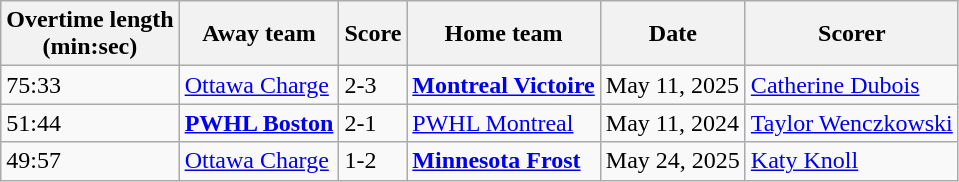<table class="wikitable">
<tr>
<th>Overtime length<br>(min:sec)</th>
<th>Away team</th>
<th>Score</th>
<th>Home team</th>
<th>Date</th>
<th>Scorer</th>
</tr>
<tr>
<td>75:33</td>
<td><a href='#'>Ottawa Charge</a></td>
<td>2-3</td>
<td><a href='#'><strong>Montreal Victoire</strong></a></td>
<td>May 11, 2025</td>
<td><a href='#'>Catherine Dubois</a></td>
</tr>
<tr>
<td>51:44</td>
<td><a href='#'><strong>PWHL Boston</strong></a></td>
<td>2-1</td>
<td><a href='#'>PWHL Montreal</a></td>
<td>May 11, 2024</td>
<td><a href='#'>Taylor Wenczkowski</a></td>
</tr>
<tr>
<td>49:57</td>
<td><a href='#'>Ottawa Charge</a></td>
<td>1-2</td>
<td><a href='#'><strong>Minnesota Frost</strong></a></td>
<td>May 24, 2025</td>
<td><a href='#'>Katy Knoll</a></td>
</tr>
</table>
